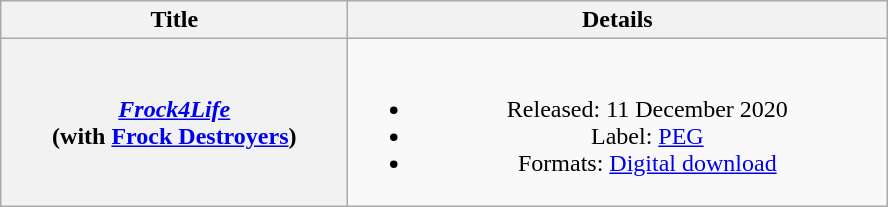<table class="wikitable plainrowheaders" style="text-align:center;">
<tr>
<th rowspan="1" style="width:14em;">Title</th>
<th rowspan="1" style="width:22em;">Details</th>
</tr>
<tr>
<th scope="row"><em><a href='#'>Frock4Life</a></em><br>(with <a href='#'>Frock Destroyers</a>)</th>
<td><br><ul><li>Released: 11 December 2020</li><li>Label: <a href='#'>PEG</a></li><li>Formats: <a href='#'>Digital download</a></li></ul></td>
</tr>
</table>
